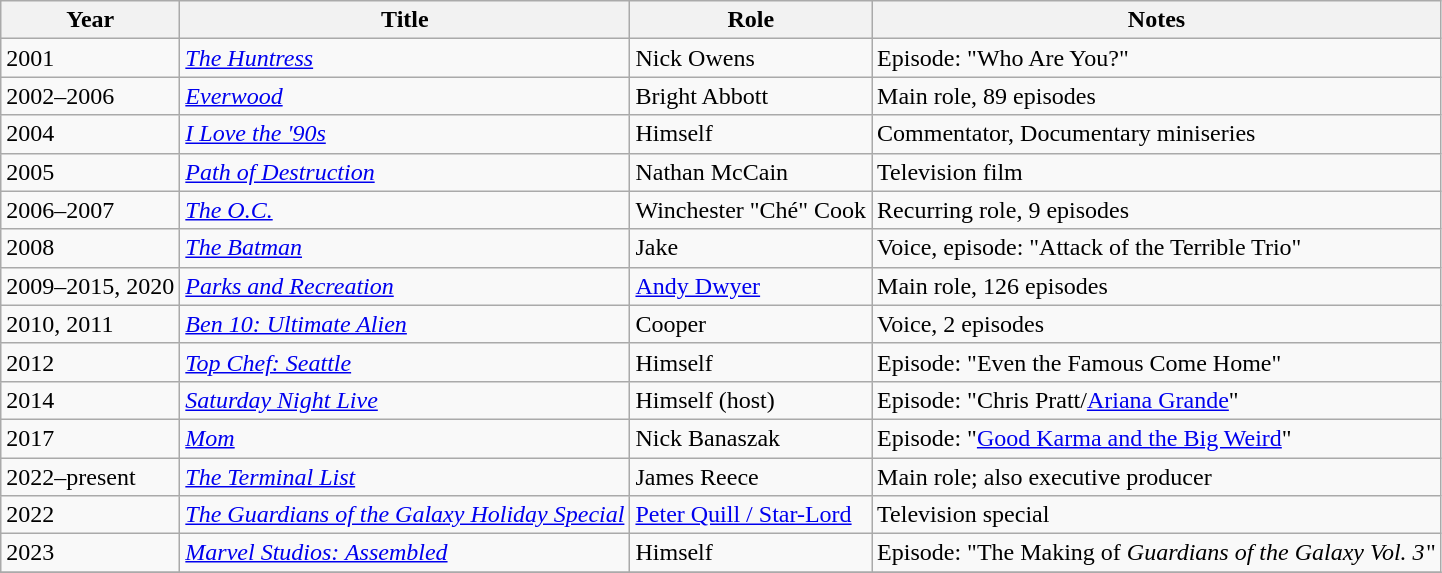<table class="wikitable sortable">
<tr>
<th>Year</th>
<th>Title</th>
<th>Role</th>
<th class="unsortable">Notes</th>
</tr>
<tr>
<td>2001</td>
<td><em><a href='#'>The Huntress</a></em></td>
<td>Nick Owens</td>
<td>Episode: "Who Are You?"</td>
</tr>
<tr>
<td>2002–2006</td>
<td><em><a href='#'>Everwood</a></em></td>
<td>Bright Abbott</td>
<td>Main role, 89 episodes</td>
</tr>
<tr>
<td>2004</td>
<td><em><a href='#'>I Love the '90s</a></em></td>
<td>Himself</td>
<td>Commentator, Documentary miniseries</td>
</tr>
<tr>
<td>2005</td>
<td><em><a href='#'>Path of Destruction</a></em></td>
<td>Nathan McCain</td>
<td>Television film</td>
</tr>
<tr>
<td>2006–2007</td>
<td><em><a href='#'>The O.C.</a></em></td>
<td>Winchester "Ché" Cook</td>
<td>Recurring role, 9 episodes</td>
</tr>
<tr>
<td>2008</td>
<td><em><a href='#'>The Batman</a></em></td>
<td>Jake</td>
<td>Voice, episode: "Attack of the Terrible Trio"</td>
</tr>
<tr>
<td>2009–2015, 2020</td>
<td><em><a href='#'>Parks and Recreation</a></em></td>
<td><a href='#'>Andy Dwyer</a></td>
<td>Main role, 126 episodes</td>
</tr>
<tr>
<td>2010, 2011</td>
<td><em><a href='#'>Ben 10: Ultimate Alien</a></em></td>
<td>Cooper</td>
<td>Voice, 2 episodes</td>
</tr>
<tr>
<td>2012</td>
<td><em><a href='#'>Top Chef: Seattle</a></em></td>
<td>Himself</td>
<td>Episode: "Even the Famous Come Home"</td>
</tr>
<tr>
<td>2014</td>
<td><em><a href='#'>Saturday Night Live</a></em></td>
<td>Himself (host)</td>
<td>Episode: "Chris Pratt/<a href='#'>Ariana Grande</a>"</td>
</tr>
<tr>
<td>2017</td>
<td><em><a href='#'>Mom</a></em></td>
<td>Nick Banaszak</td>
<td>Episode: "<a href='#'>Good Karma and the Big Weird</a>"</td>
</tr>
<tr>
<td>2022–present</td>
<td><em><a href='#'>The Terminal List</a></em></td>
<td>James Reece</td>
<td>Main role; also executive producer</td>
</tr>
<tr>
<td>2022</td>
<td><em><a href='#'>The Guardians of the Galaxy Holiday Special</a></em></td>
<td><a href='#'>Peter Quill / Star-Lord</a></td>
<td>Television special</td>
</tr>
<tr>
<td>2023</td>
<td><em><a href='#'>Marvel Studios: Assembled</a></em></td>
<td>Himself</td>
<td>Episode: "The Making of <em>Guardians of the Galaxy Vol. 3</em> "</td>
</tr>
<tr>
</tr>
</table>
